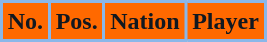<table class="wikitable sortable">
<tr>
<th style="background:#FF6900; color:#101820; border:2px solid #8AB7E9;" scope="col">No.</th>
<th style="background:#FF6900; color:#101820; border:2px solid #8AB7E9;" scope="col">Pos.</th>
<th style="background:#FF6900; color:#101820; border:2px solid #8AB7E9;" scope="col">Nation</th>
<th style="background:#FF6900; color:#101820; border:2px solid #8AB7E9;" scope="col">Player<br>
















  






</th>
</tr>
</table>
